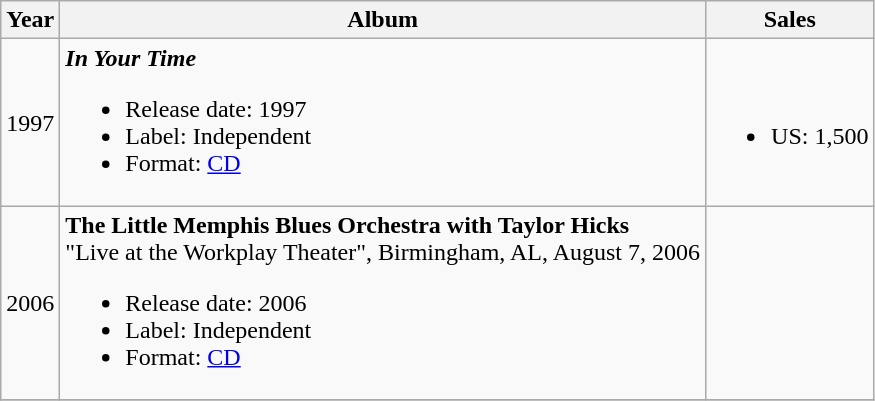<table class="wikitable" style="text-align:left;">
<tr>
<th rowspan="1">Year</th>
<th rowspan="1">Album</th>
<th rowspan="1">Sales</th>
</tr>
<tr>
<td>1997</td>
<td align="left"><strong><em>In Your Time</em></strong><br><ul><li>Release date: 1997</li><li>Label: Independent</li><li>Format: <a href='#'>CD</a></li></ul></td>
<td><br><ul><li>US: 1,500 </li></ul></td>
</tr>
<tr>
<td>2006</td>
<td><strong>The Little Memphis Blues Orchestra with Taylor Hicks</strong><br>"Live at the Workplay Theater", Birmingham, AL, August 7, 2006<ul><li>Release date: 2006</li><li>Label: Independent</li><li>Format: <a href='#'>CD</a></li></ul></td>
<td></td>
</tr>
<tr>
</tr>
</table>
